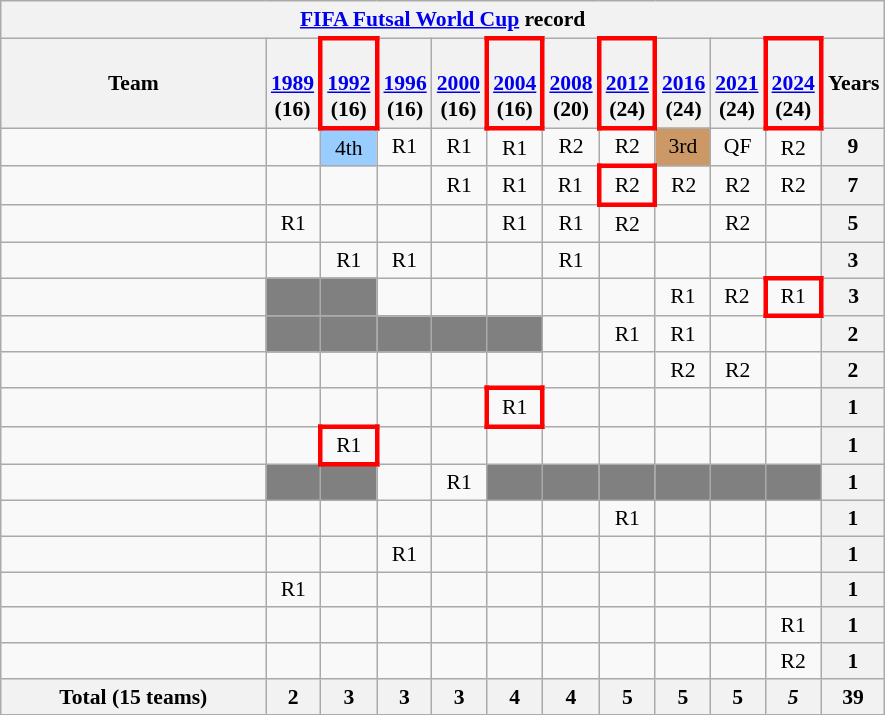<table class="wikitable" style="text-align:center; font-size:90%">
<tr>
<th colspan=12><a href='#'>FIFA Futsal World Cup</a> record</th>
</tr>
<tr>
<th width=170>Team</th>
<th><br><a href='#'>1989</a><br>(16)</th>
<th style="border:3px solid red"><br><a href='#'>1992</a><br>(16)</th>
<th><br><a href='#'>1996</a><br>(16)</th>
<th><br><a href='#'>2000</a><br>(16)</th>
<th style="border:3px solid red"><br><a href='#'>2004</a><br>(16)</th>
<th><br><a href='#'>2008</a><br>(20)</th>
<th style="border:3px solid red"><br><a href='#'>2012</a><br>(24)</th>
<th><br><a href='#'>2016</a><br>(24)</th>
<th><br><a href='#'>2021</a><br>(24)</th>
<th style="border:3px solid red"><br><a href='#'>2024</a><br>(24)</th>
<th>Years</th>
</tr>
<tr>
<td align="left"></td>
<td></td>
<td style="background-color:#9acdff">4th</td>
<td>R1</td>
<td>R1</td>
<td>R1</td>
<td>R2</td>
<td>R2</td>
<td style="background-color:#cc9966">3rd</td>
<td>QF</td>
<td>R2</td>
<th>9</th>
</tr>
<tr>
<td align="left"></td>
<td></td>
<td></td>
<td></td>
<td>R1</td>
<td>R1</td>
<td>R1</td>
<td style="border: 3px solid red">R2</td>
<td>R2</td>
<td>R2</td>
<td>R2</td>
<th>7</th>
</tr>
<tr>
<td align="left"></td>
<td>R1</td>
<td></td>
<td></td>
<td></td>
<td>R1</td>
<td>R1</td>
<td>R2</td>
<td></td>
<td>R2</td>
<td></td>
<th>5</th>
</tr>
<tr>
<td align="left"></td>
<td></td>
<td>R1</td>
<td>R1</td>
<td></td>
<td></td>
<td>R1</td>
<td></td>
<td></td>
<td></td>
<td></td>
<th>3</th>
</tr>
<tr>
<td align=left></td>
<td bgcolor=gray></td>
<td bgcolor=gray></td>
<td></td>
<td></td>
<td></td>
<td></td>
<td></td>
<td>R1</td>
<td>R2</td>
<td style="border: 3px solid red">R1</td>
<th>3</th>
</tr>
<tr>
<td align=left></td>
<td bgcolor=gray></td>
<td bgcolor=gray></td>
<td bgcolor=gray></td>
<td bgcolor=gray></td>
<td bgcolor=gray></td>
<td></td>
<td>R1</td>
<td>R1</td>
<td></td>
<td></td>
<th>2</th>
</tr>
<tr>
<td align=left></td>
<td></td>
<td></td>
<td></td>
<td></td>
<td></td>
<td></td>
<td></td>
<td>R2</td>
<td>R2</td>
<td></td>
<th>2</th>
</tr>
<tr>
<td align="left"></td>
<td></td>
<td></td>
<td></td>
<td></td>
<td style="border: 3px solid red">R1</td>
<td></td>
<td></td>
<td></td>
<td></td>
<td></td>
<th>1</th>
</tr>
<tr>
<td align="left"></td>
<td></td>
<td style="border: 3px solid red">R1</td>
<td></td>
<td></td>
<td></td>
<td></td>
<td></td>
<td></td>
<td></td>
<td></td>
<th>1</th>
</tr>
<tr>
<td align="left"></td>
<td bgcolor="gray"></td>
<td bgcolor="gray"></td>
<td></td>
<td>R1</td>
<td bgcolor="gray"></td>
<td bgcolor="gray"></td>
<td bgcolor="gray"></td>
<td bgcolor="gray"></td>
<td bgcolor="gray"></td>
<td bgcolor="gray"></td>
<th>1</th>
</tr>
<tr>
<td align="left"></td>
<td></td>
<td></td>
<td></td>
<td></td>
<td></td>
<td></td>
<td>R1</td>
<td></td>
<td></td>
<td></td>
<th>1</th>
</tr>
<tr>
<td align="left"></td>
<td></td>
<td></td>
<td>R1</td>
<td></td>
<td></td>
<td></td>
<td></td>
<td></td>
<td></td>
<td></td>
<th>1</th>
</tr>
<tr>
<td align="left"></td>
<td>R1</td>
<td></td>
<td></td>
<td></td>
<td></td>
<td></td>
<td></td>
<td></td>
<td></td>
<td></td>
<th>1</th>
</tr>
<tr>
<td align="left"></td>
<td></td>
<td></td>
<td></td>
<td></td>
<td></td>
<td></td>
<td></td>
<td></td>
<td></td>
<td>R1</td>
<th>1</th>
</tr>
<tr>
<td align="left"></td>
<td></td>
<td></td>
<td></td>
<td></td>
<td></td>
<td></td>
<td></td>
<td></td>
<td></td>
<td>R2</td>
<th>1</th>
</tr>
<tr>
<th align=left>Total (15 teams)</th>
<th>2</th>
<th>3</th>
<th>3</th>
<th>3</th>
<th>4</th>
<th>4</th>
<th>5</th>
<th>5</th>
<th>5</th>
<th><em>5</em></th>
<th>39</th>
</tr>
</table>
